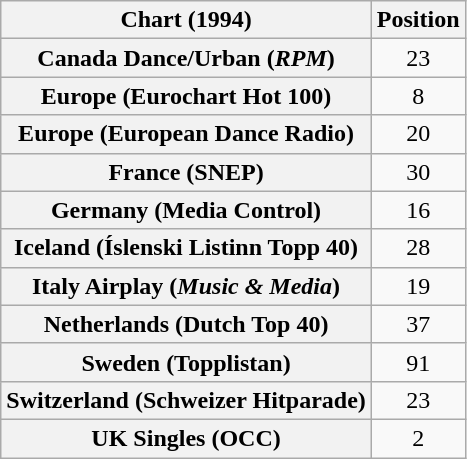<table class="wikitable plainrowheaders sortable">
<tr>
<th>Chart (1994)</th>
<th>Position</th>
</tr>
<tr>
<th scope="row">Canada Dance/Urban (<em>RPM</em>)</th>
<td style="text-align:center;">23</td>
</tr>
<tr>
<th scope="row">Europe (Eurochart Hot 100)</th>
<td style="text-align:center;">8</td>
</tr>
<tr>
<th scope="row">Europe (European Dance Radio)</th>
<td style="text-align:center;">20</td>
</tr>
<tr>
<th scope="row">France (SNEP)</th>
<td style="text-align:center;">30</td>
</tr>
<tr>
<th scope="row">Germany (Media Control)</th>
<td style="text-align:center;">16</td>
</tr>
<tr>
<th scope="row">Iceland (Íslenski Listinn Topp 40)</th>
<td style="text-align:center;">28</td>
</tr>
<tr>
<th scope="row">Italy Airplay (<em>Music & Media</em>)</th>
<td style="text-align:center;">19</td>
</tr>
<tr>
<th scope="row">Netherlands (Dutch Top 40)</th>
<td style="text-align:center;">37</td>
</tr>
<tr>
<th scope="row">Sweden (Topplistan)</th>
<td style="text-align:center;">91</td>
</tr>
<tr>
<th scope="row">Switzerland (Schweizer Hitparade)</th>
<td style="text-align:center;">23</td>
</tr>
<tr>
<th scope="row">UK Singles (OCC)</th>
<td style="text-align:center;">2</td>
</tr>
</table>
